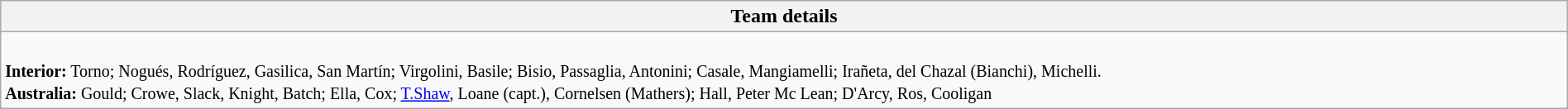<table style="width:100%" class="wikitable collapsible collapsed">
<tr>
<th>Team details</th>
</tr>
<tr>
<td><br><small> <strong>Interior:</strong> Torno; Nogués, Rodríguez, Gasilica, San Martín; Virgolini, Basile; Bisio, Passaglia, Antonini; Casale, Mangiamelli; Irañeta, del Chazal (Bianchi), Michelli. <br> <strong>Australia:</strong> Gould; Crowe, Slack, Knight, Batch; Ella, Cox; <a href='#'>T.Shaw</a>, Loane (capt.), Cornelsen (Mathers); Hall, Peter Mc Lean; D'Arcy, Ros, Cooligan</small></td>
</tr>
</table>
